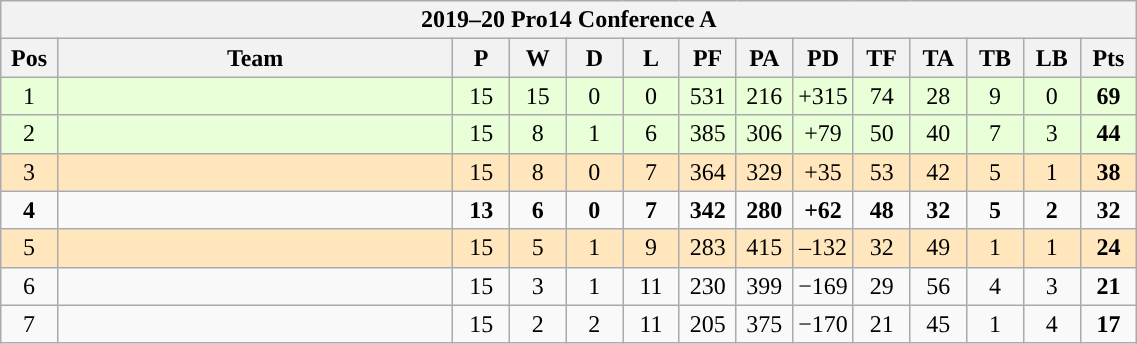<table class="wikitable" style="text-align:center; font-size:100%; width:60%;">
<tr>
<th colspan="100%" cellpadding="0" cellspacing="0">2019–20 Pro14 Conference A</th>
</tr>
<tr>
<th style="width:5%;">Pos</th>
<th style="width:35%;">Team</th>
<th style="width:5%;">P</th>
<th style="width:5%;">W</th>
<th style="width:5%;">D</th>
<th style="width:5%;">L</th>
<th style="width:5%;">PF</th>
<th style="width:5%;">PA</th>
<th style="width:5%;">PD</th>
<th style="width:5%;">TF</th>
<th style="width:5%;">TA</th>
<th style="width:5%;">TB</th>
<th style="width:5%;">LB</th>
<th style="width:5%;">Pts<br></th>
</tr>
<tr style="background:#E8FFD8;">
<td>1</td>
<td style="text-align:left;"></td>
<td>15</td>
<td>15</td>
<td>0</td>
<td>0</td>
<td>531</td>
<td>216</td>
<td>+315</td>
<td>74</td>
<td>28</td>
<td>9</td>
<td>0</td>
<td><strong>69</strong></td>
</tr>
<tr style="background:#E8FFD8;">
<td>2</td>
<td style="text-align:left;"></td>
<td>15</td>
<td>8</td>
<td>1</td>
<td>6</td>
<td>385</td>
<td>306</td>
<td>+79</td>
<td>50</td>
<td>40</td>
<td>7</td>
<td>3</td>
<td><strong>44</strong></td>
</tr>
<tr style="background:#FFE6BD;">
<td>3</td>
<td style="text-align:left;"></td>
<td>15</td>
<td>8</td>
<td>0</td>
<td>7</td>
<td>364</td>
<td>329</td>
<td>+35</td>
<td>53</td>
<td>42</td>
<td>5</td>
<td>1</td>
<td><strong>38</strong></td>
</tr>
<tr style="font-weight:bold;">
<td>4</td>
<td style="text-align:left;"></td>
<td>13</td>
<td>6</td>
<td>0</td>
<td>7</td>
<td>342</td>
<td>280</td>
<td>+62</td>
<td>48</td>
<td>32</td>
<td>5</td>
<td>2</td>
<td><strong>32</strong></td>
</tr>
<tr style="background:#FFE6BD;">
<td>5</td>
<td style="text-align:left;"></td>
<td>15</td>
<td>5</td>
<td>1</td>
<td>9</td>
<td>283</td>
<td>415</td>
<td>–132</td>
<td>32</td>
<td>49</td>
<td>1</td>
<td>1</td>
<td><strong>24</strong></td>
</tr>
<tr>
<td>6</td>
<td style="text-align:left;"></td>
<td>15</td>
<td>3</td>
<td>1</td>
<td>11</td>
<td>230</td>
<td>399</td>
<td>−169</td>
<td>29</td>
<td>56</td>
<td>4</td>
<td>3</td>
<td><strong>21</strong></td>
</tr>
<tr>
<td>7</td>
<td style="text-align:left;"></td>
<td>15</td>
<td>2</td>
<td>2</td>
<td>11</td>
<td>205</td>
<td>375</td>
<td>−170</td>
<td>21</td>
<td>45</td>
<td>1</td>
<td>4</td>
<td><strong>17</strong></td>
</tr>
</table>
